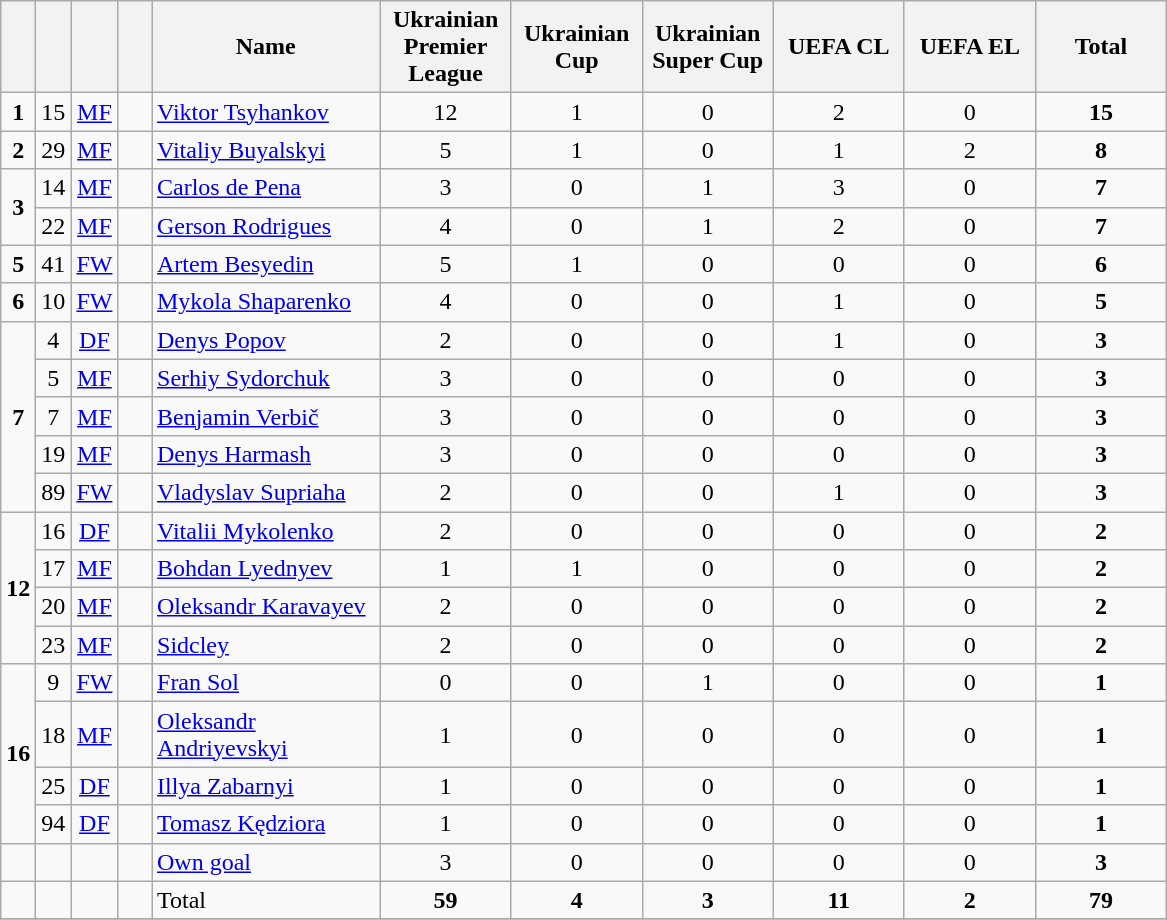<table class="wikitable" style="text-align:center">
<tr>
<th width=15></th>
<th width=15></th>
<th width=15></th>
<th width=15></th>
<th width=145>Name</th>
<th width=80>Ukrainian Premier League</th>
<th width=80>Ukrainian Cup</th>
<th width=80>Ukrainian Super Cup</th>
<th width=80>UEFA CL</th>
<th width=80>UEFA EL</th>
<th width=80>Total</th>
</tr>
<tr>
<td><strong>1</strong></td>
<td>15</td>
<td><a href='#'>MF</a></td>
<td></td>
<td align=left><a href='#'>Viktor Tsyhankov</a></td>
<td>12</td>
<td>1</td>
<td>0</td>
<td>2</td>
<td>0</td>
<td><strong>15</strong></td>
</tr>
<tr>
<td><strong>2</strong></td>
<td>29</td>
<td><a href='#'>MF</a></td>
<td></td>
<td align=left><a href='#'>Vitaliy Buyalskyi</a></td>
<td>5</td>
<td>1</td>
<td>0</td>
<td>1</td>
<td>2</td>
<td><strong>8</strong></td>
</tr>
<tr>
<td rowspan=2><strong>3</strong></td>
<td>14</td>
<td><a href='#'>MF</a></td>
<td></td>
<td align=left><a href='#'>Carlos de Pena</a></td>
<td>3</td>
<td>0</td>
<td>1</td>
<td>3</td>
<td>0</td>
<td><strong>7</strong></td>
</tr>
<tr>
<td>22</td>
<td><a href='#'>MF</a></td>
<td></td>
<td align=left><a href='#'>Gerson Rodrigues</a></td>
<td>4</td>
<td>0</td>
<td>1</td>
<td>2</td>
<td>0</td>
<td><strong>7</strong></td>
</tr>
<tr>
<td><strong>5</strong></td>
<td>41</td>
<td><a href='#'>FW</a></td>
<td></td>
<td align=left><a href='#'>Artem Besyedin</a></td>
<td>5</td>
<td>1</td>
<td>0</td>
<td>0</td>
<td>0</td>
<td><strong>6</strong></td>
</tr>
<tr>
<td><strong>6</strong></td>
<td>10</td>
<td><a href='#'>FW</a></td>
<td></td>
<td align=left><a href='#'>Mykola Shaparenko</a></td>
<td>4</td>
<td>0</td>
<td>0</td>
<td>1</td>
<td>0</td>
<td><strong>5</strong></td>
</tr>
<tr>
<td rowspan=5><strong>7</strong></td>
<td>4</td>
<td><a href='#'>DF</a></td>
<td></td>
<td align=left><a href='#'>Denys Popov</a></td>
<td>2</td>
<td>0</td>
<td>0</td>
<td>1</td>
<td>0</td>
<td><strong>3</strong></td>
</tr>
<tr>
<td>5</td>
<td><a href='#'>MF</a></td>
<td></td>
<td align=left><a href='#'>Serhiy Sydorchuk</a></td>
<td>3</td>
<td>0</td>
<td>0</td>
<td>0</td>
<td>0</td>
<td><strong>3</strong></td>
</tr>
<tr>
<td>7</td>
<td><a href='#'>MF</a></td>
<td></td>
<td align=left><a href='#'>Benjamin Verbič</a></td>
<td>3</td>
<td>0</td>
<td>0</td>
<td>0</td>
<td>0</td>
<td><strong>3</strong></td>
</tr>
<tr>
<td>19</td>
<td><a href='#'>MF</a></td>
<td></td>
<td align=left><a href='#'>Denys Harmash</a></td>
<td>3</td>
<td>0</td>
<td>0</td>
<td>0</td>
<td>0</td>
<td><strong>3</strong></td>
</tr>
<tr>
<td>89</td>
<td><a href='#'>FW</a></td>
<td></td>
<td align=left><a href='#'>Vladyslav Supriaha</a></td>
<td>2</td>
<td>0</td>
<td>0</td>
<td>1</td>
<td>0</td>
<td><strong>3</strong></td>
</tr>
<tr>
<td rowspan=4><strong>12</strong></td>
<td>16</td>
<td><a href='#'>DF</a></td>
<td></td>
<td align=left><a href='#'>Vitalii Mykolenko</a></td>
<td>2</td>
<td>0</td>
<td>0</td>
<td>0</td>
<td>0</td>
<td><strong>2</strong></td>
</tr>
<tr>
<td>17</td>
<td><a href='#'>MF</a></td>
<td></td>
<td align=left><a href='#'>Bohdan Lyednyev</a></td>
<td>1</td>
<td>1</td>
<td>0</td>
<td>0</td>
<td>0</td>
<td><strong>2</strong></td>
</tr>
<tr>
<td>20</td>
<td><a href='#'>MF</a></td>
<td></td>
<td align=left><a href='#'>Oleksandr Karavayev</a></td>
<td>2</td>
<td>0</td>
<td>0</td>
<td>0</td>
<td>0</td>
<td><strong>2</strong></td>
</tr>
<tr>
<td>23</td>
<td><a href='#'>MF</a></td>
<td></td>
<td align=left><a href='#'>Sidcley</a></td>
<td>2</td>
<td>0</td>
<td>0</td>
<td>0</td>
<td>0</td>
<td><strong>2</strong></td>
</tr>
<tr>
<td rowspan=4><strong>16</strong></td>
<td>9</td>
<td><a href='#'>FW</a></td>
<td></td>
<td align=left><a href='#'>Fran Sol</a></td>
<td>0</td>
<td>0</td>
<td>1</td>
<td>0</td>
<td>0</td>
<td><strong>1</strong></td>
</tr>
<tr>
<td>18</td>
<td><a href='#'>MF</a></td>
<td></td>
<td align=left><a href='#'>Oleksandr Andriyevskyi</a></td>
<td>1</td>
<td>0</td>
<td>0</td>
<td>0</td>
<td>0</td>
<td><strong>1</strong></td>
</tr>
<tr>
<td>25</td>
<td><a href='#'>DF</a></td>
<td></td>
<td align=left><a href='#'>Illya Zabarnyi</a></td>
<td>1</td>
<td>0</td>
<td>0</td>
<td>0</td>
<td>0</td>
<td><strong>1</strong></td>
</tr>
<tr>
<td>94</td>
<td><a href='#'>DF</a></td>
<td></td>
<td align=left><a href='#'>Tomasz Kędziora</a></td>
<td>1</td>
<td>0</td>
<td>0</td>
<td>0</td>
<td>0</td>
<td><strong>1</strong></td>
</tr>
<tr>
<td></td>
<td></td>
<td></td>
<td></td>
<td align=left><a href='#'>Own goal</a></td>
<td>3</td>
<td>0</td>
<td>0</td>
<td>0</td>
<td>0</td>
<td><strong>3</strong></td>
</tr>
<tr>
<td></td>
<td></td>
<td></td>
<td></td>
<td align=left>Total</td>
<td><strong>59</strong></td>
<td><strong>4</strong></td>
<td><strong>3</strong></td>
<td><strong>11</strong></td>
<td><strong>2</strong></td>
<td><strong>79</strong></td>
</tr>
<tr>
</tr>
</table>
